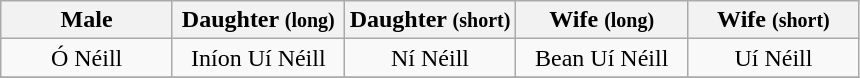<table class="wikitable" style="text-align:right">
<tr>
<th width=20%>Male</th>
<th width=20%>Daughter <small>(long)</small></th>
<th width=20%>Daughter <small>(short)</small></th>
<th width=20%>Wife <small>(long)</small></th>
<th width=20%>Wife <small>(short)</small></th>
</tr>
<tr>
<td align="center">Ó Néill</td>
<td align="center">Iníon Uí Néill</td>
<td align="center">Ní Néill</td>
<td align="center">Bean Uí Néill</td>
<td align="center">Uí Néill</td>
</tr>
<tr>
</tr>
</table>
